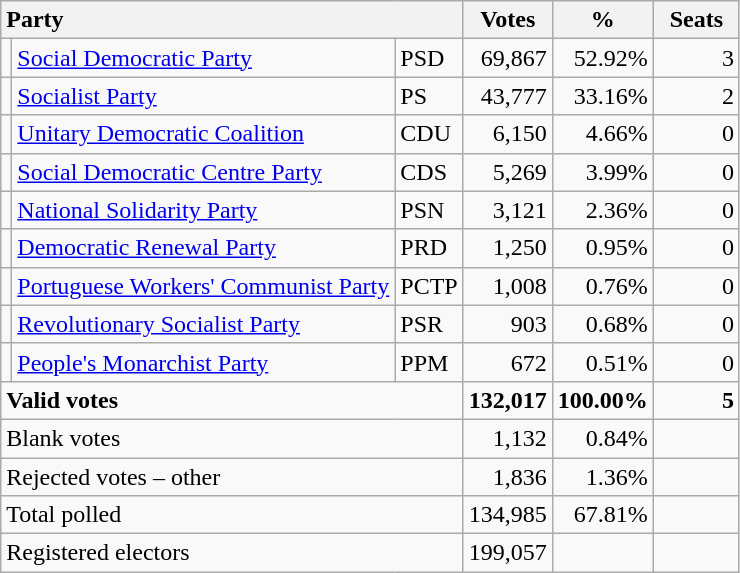<table class="wikitable" border="1" style="text-align:right;">
<tr>
<th style="text-align:left;" colspan=3>Party</th>
<th align=center width="50">Votes</th>
<th align=center width="50">%</th>
<th align=center width="50">Seats</th>
</tr>
<tr>
<td></td>
<td align=left><a href='#'>Social Democratic Party</a></td>
<td align=left>PSD</td>
<td>69,867</td>
<td>52.92%</td>
<td>3</td>
</tr>
<tr>
<td></td>
<td align=left><a href='#'>Socialist Party</a></td>
<td align=left>PS</td>
<td>43,777</td>
<td>33.16%</td>
<td>2</td>
</tr>
<tr>
<td></td>
<td align=left style="white-space: nowrap;"><a href='#'>Unitary Democratic Coalition</a></td>
<td align=left>CDU</td>
<td>6,150</td>
<td>4.66%</td>
<td>0</td>
</tr>
<tr>
<td></td>
<td align=left style="white-space: nowrap;"><a href='#'>Social Democratic Centre Party</a></td>
<td align=left>CDS</td>
<td>5,269</td>
<td>3.99%</td>
<td>0</td>
</tr>
<tr>
<td></td>
<td align=left><a href='#'>National Solidarity Party</a></td>
<td align=left>PSN</td>
<td>3,121</td>
<td>2.36%</td>
<td>0</td>
</tr>
<tr>
<td></td>
<td align=left><a href='#'>Democratic Renewal Party</a></td>
<td align=left>PRD</td>
<td>1,250</td>
<td>0.95%</td>
<td>0</td>
</tr>
<tr>
<td></td>
<td align=left><a href='#'>Portuguese Workers' Communist Party</a></td>
<td align=left>PCTP</td>
<td>1,008</td>
<td>0.76%</td>
<td>0</td>
</tr>
<tr>
<td></td>
<td align=left><a href='#'>Revolutionary Socialist Party</a></td>
<td align=left>PSR</td>
<td>903</td>
<td>0.68%</td>
<td>0</td>
</tr>
<tr>
<td></td>
<td align=left><a href='#'>People's Monarchist Party</a></td>
<td align=left>PPM</td>
<td>672</td>
<td>0.51%</td>
<td>0</td>
</tr>
<tr style="font-weight:bold">
<td align=left colspan=3>Valid votes</td>
<td>132,017</td>
<td>100.00%</td>
<td>5</td>
</tr>
<tr>
<td align=left colspan=3>Blank votes</td>
<td>1,132</td>
<td>0.84%</td>
<td></td>
</tr>
<tr>
<td align=left colspan=3>Rejected votes – other</td>
<td>1,836</td>
<td>1.36%</td>
<td></td>
</tr>
<tr>
<td align=left colspan=3>Total polled</td>
<td>134,985</td>
<td>67.81%</td>
<td></td>
</tr>
<tr>
<td align=left colspan=3>Registered electors</td>
<td>199,057</td>
<td></td>
<td></td>
</tr>
</table>
